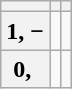<table class="wikitable">
<tr ---- valign="center">
<th></th>
<th></th>
<th></th>
</tr>
<tr ---- valign="center"  align="center">
<th>1, −</th>
<td></td>
<td></td>
</tr>
<tr ---- valign="center"  align="center">
<th>0, </th>
<td></td>
<td></td>
</tr>
</table>
